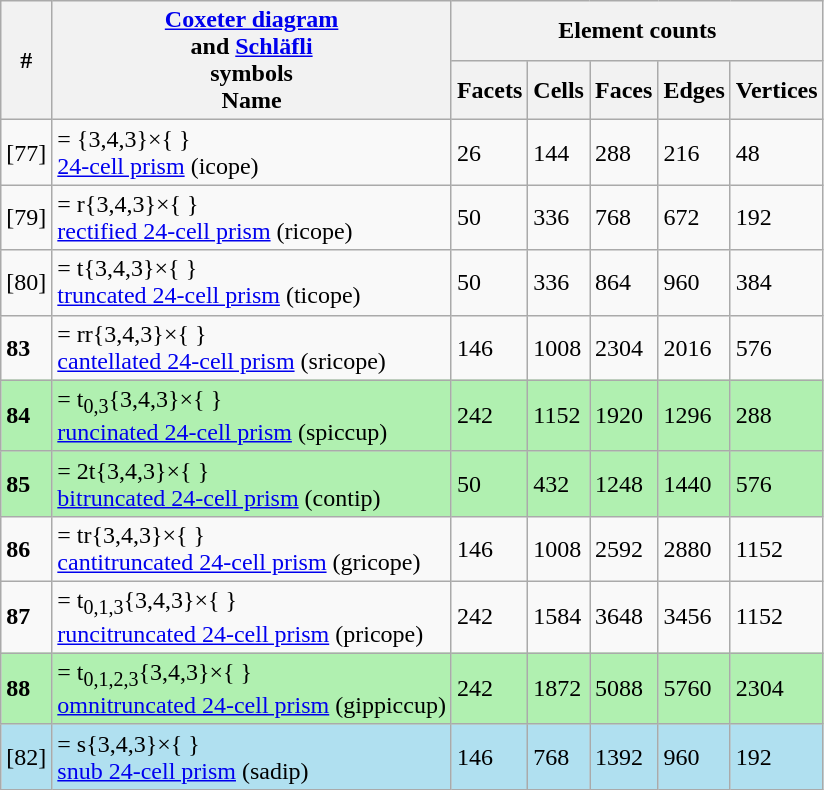<table class="wikitable">
<tr>
<th rowspan=2>#</th>
<th rowspan=2><a href='#'>Coxeter diagram</a><br> and <a href='#'>Schläfli</a><br>symbols<br>Name</th>
<th colspan=5 rowspan=1>Element counts</th>
</tr>
<tr>
<th>Facets</th>
<th>Cells</th>
<th>Faces</th>
<th>Edges</th>
<th>Vertices</th>
</tr>
<tr>
<td>[77]</td>
<td> = {3,4,3}×{ }<br><a href='#'>24-cell prism</a> (icope)</td>
<td>26</td>
<td>144</td>
<td>288</td>
<td>216</td>
<td>48</td>
</tr>
<tr>
<td>[79]</td>
<td> = r{3,4,3}×{ }<br><a href='#'>rectified 24-cell prism</a> (ricope)</td>
<td>50</td>
<td>336</td>
<td>768</td>
<td>672</td>
<td>192</td>
</tr>
<tr>
<td>[80]</td>
<td> = t{3,4,3}×{ }<br><a href='#'>truncated 24-cell prism</a> (ticope)</td>
<td>50</td>
<td>336</td>
<td>864</td>
<td>960</td>
<td>384</td>
</tr>
<tr>
<td><strong>83</strong></td>
<td> = rr{3,4,3}×{ }<br><a href='#'>cantellated 24-cell prism</a> (sricope)</td>
<td>146</td>
<td>1008</td>
<td>2304</td>
<td>2016</td>
<td>576</td>
</tr>
<tr BGCOLOR="#b0f0b0">
<td><strong>84</strong></td>
<td> = t<sub>0,3</sub>{3,4,3}×{ }<br><a href='#'>runcinated 24-cell prism</a> (spiccup)</td>
<td>242</td>
<td>1152</td>
<td>1920</td>
<td>1296</td>
<td>288</td>
</tr>
<tr BGCOLOR="#b0f0b0">
<td><strong>85</strong></td>
<td> = 2t{3,4,3}×{ }<br> <a href='#'>bitruncated 24-cell prism</a> (contip)</td>
<td>50</td>
<td>432</td>
<td>1248</td>
<td>1440</td>
<td>576</td>
</tr>
<tr>
<td><strong>86</strong></td>
<td> = tr{3,4,3}×{ }<br><a href='#'>cantitruncated 24-cell prism</a> (gricope)</td>
<td>146</td>
<td>1008</td>
<td>2592</td>
<td>2880</td>
<td>1152</td>
</tr>
<tr>
<td><strong>87</strong></td>
<td> = t<sub>0,1,3</sub>{3,4,3}×{ }<br><a href='#'>runcitruncated 24-cell prism</a> (pricope)</td>
<td>242</td>
<td>1584</td>
<td>3648</td>
<td>3456</td>
<td>1152</td>
</tr>
<tr BGCOLOR="#b0f0b0">
<td><strong>88</strong></td>
<td> = t<sub>0,1,2,3</sub>{3,4,3}×{ }<br> <a href='#'>omnitruncated 24-cell prism</a> (gippiccup)</td>
<td>242</td>
<td>1872</td>
<td>5088</td>
<td>5760</td>
<td>2304</td>
</tr>
<tr BGCOLOR="#b0e0f0">
<td>[82]</td>
<td> = s{3,4,3}×{ }<br><a href='#'>snub 24-cell prism</a> (sadip)</td>
<td>146</td>
<td>768</td>
<td>1392</td>
<td>960</td>
<td>192</td>
</tr>
</table>
